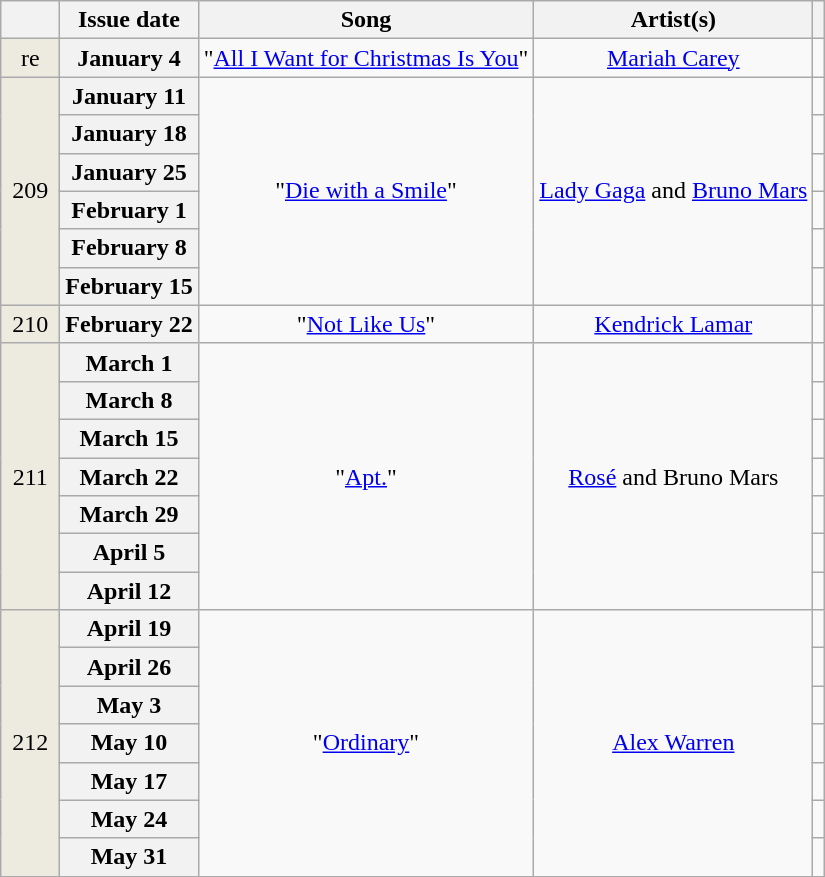<table class="wikitable plainrowheaders" style="text-align: center;">
<tr>
<th scope="col" style="width:2em"></th>
<th scope="col">Issue date</th>
<th scope="col">Song</th>
<th scope="col">Artist(s)</th>
<th scope="col"></th>
</tr>
<tr>
<td style="background-color:#EDEAE0;">re</td>
<th scope="row">January 4</th>
<td>"<a href='#'>All I Want for Christmas Is You</a>"</td>
<td><a href='#'>Mariah Carey</a></td>
<td></td>
</tr>
<tr>
<td style="background-color:#EDEAE0;" rowspan="6">209</td>
<th scope="row">January 11</th>
<td rowspan="6">"<a href='#'>Die with a Smile</a>"</td>
<td rowspan="6"><a href='#'>Lady Gaga</a> and <a href='#'>Bruno Mars</a></td>
<td></td>
</tr>
<tr>
<th scope="row">January 18</th>
<td></td>
</tr>
<tr>
<th scope="row">January 25</th>
<td></td>
</tr>
<tr>
<th scope="row">February 1</th>
<td></td>
</tr>
<tr>
<th scope="row">February 8</th>
<td></td>
</tr>
<tr>
<th scope="row">February 15</th>
<td></td>
</tr>
<tr>
<td style="background-color:#EDEAE0;">210</td>
<th scope="row">February 22</th>
<td>"<a href='#'>Not Like Us</a>"</td>
<td><a href='#'>Kendrick Lamar</a></td>
<td></td>
</tr>
<tr>
<td style="background-color:#EDEAE0;" rowspan="7">211</td>
<th scope="row">March 1</th>
<td rowspan="7">"<a href='#'>Apt.</a>"</td>
<td rowspan="7"><a href='#'>Rosé</a> and Bruno Mars</td>
<td></td>
</tr>
<tr>
<th scope="row">March 8</th>
<td></td>
</tr>
<tr>
<th scope="row">March 15</th>
<td></td>
</tr>
<tr>
<th scope="row">March 22</th>
<td></td>
</tr>
<tr>
<th scope="row">March 29</th>
<td></td>
</tr>
<tr>
<th scope="row">April 5</th>
<td></td>
</tr>
<tr>
<th scope="row">April 12</th>
<td></td>
</tr>
<tr>
<td style="background-color:#EDEAE0;" rowspan="7">212</td>
<th scope="row">April 19</th>
<td rowspan="7">"<a href='#'>Ordinary</a>"</td>
<td rowspan="7"><a href='#'>Alex Warren</a></td>
<td></td>
</tr>
<tr>
<th scope="row">April 26</th>
<td></td>
</tr>
<tr>
<th scope="row">May 3</th>
<td></td>
</tr>
<tr>
<th scope="row">May 10</th>
<td></td>
</tr>
<tr>
<th scope="row">May 17</th>
<td></td>
</tr>
<tr>
<th scope="row">May 24</th>
<td></td>
</tr>
<tr>
<th scope="row">May 31</th>
<td></td>
</tr>
</table>
